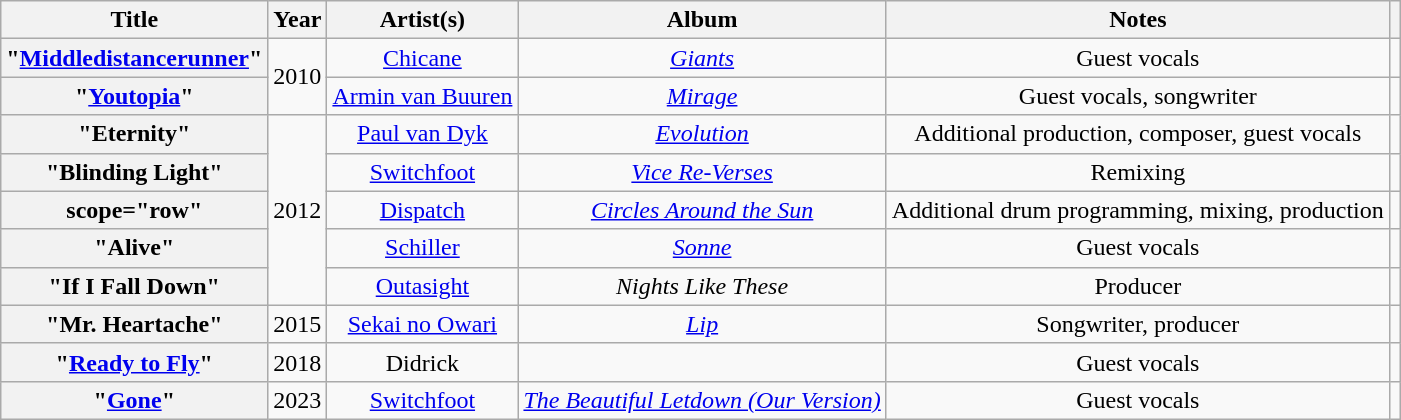<table class="wikitable plainrowheaders" style="text-align:center">
<tr>
<th scope="col" style="width:10em;">Title</th>
<th scope="col" style="width:1em;">Year</th>
<th scope="col">Artist(s)</th>
<th scope="col">Album</th>
<th scope="col">Notes</th>
<th scope="col"></th>
</tr>
<tr>
<th scope="row">"<a href='#'>Middledistancerunner</a>"</th>
<td rowspan="2">2010</td>
<td><a href='#'>Chicane</a></td>
<td><em><a href='#'>Giants</a></em></td>
<td>Guest vocals</td>
<td></td>
</tr>
<tr>
<th scope="row">"<a href='#'>Youtopia</a>"</th>
<td><a href='#'>Armin van Buuren</a></td>
<td><em><a href='#'>Mirage</a></em></td>
<td>Guest vocals, songwriter</td>
<td></td>
</tr>
<tr>
<th scope="row">"Eternity"</th>
<td rowspan="5">2012</td>
<td><a href='#'>Paul van Dyk</a></td>
<td><em><a href='#'>Evolution</a></em></td>
<td>Additional production, composer, guest vocals</td>
<td></td>
</tr>
<tr>
<th scope="row">"Blinding Light"</th>
<td><a href='#'>Switchfoot</a></td>
<td><em><a href='#'>Vice Re-Verses</a></em></td>
<td>Remixing</td>
<td></td>
</tr>
<tr>
<th>scope="row" </th>
<td><a href='#'>Dispatch</a></td>
<td><em><a href='#'>Circles Around the Sun</a></em></td>
<td>Additional drum programming, mixing, production</td>
<td></td>
</tr>
<tr>
<th scope="row">"Alive"</th>
<td><a href='#'>Schiller</a></td>
<td><em><a href='#'>Sonne</a></em></td>
<td>Guest vocals</td>
<td></td>
</tr>
<tr>
<th scope="row">"If I Fall Down"</th>
<td><a href='#'>Outasight</a></td>
<td><em>Nights Like These</em></td>
<td>Producer</td>
<td></td>
</tr>
<tr>
<th scope="row">"Mr. Heartache"</th>
<td>2015</td>
<td><a href='#'>Sekai no Owari</a></td>
<td><em><a href='#'>Lip</a></em></td>
<td>Songwriter, producer</td>
<td></td>
</tr>
<tr>
<th scope="row">"<a href='#'>Ready to Fly</a>"</th>
<td>2018</td>
<td>Didrick</td>
<td></td>
<td>Guest vocals</td>
<td></td>
</tr>
<tr>
<th scope="row">"<a href='#'>Gone</a>"</th>
<td>2023</td>
<td><a href='#'>Switchfoot</a></td>
<td><em><a href='#'>The Beautiful Letdown (Our Version)</a></em></td>
<td>Guest vocals</td>
<td></td>
</tr>
</table>
